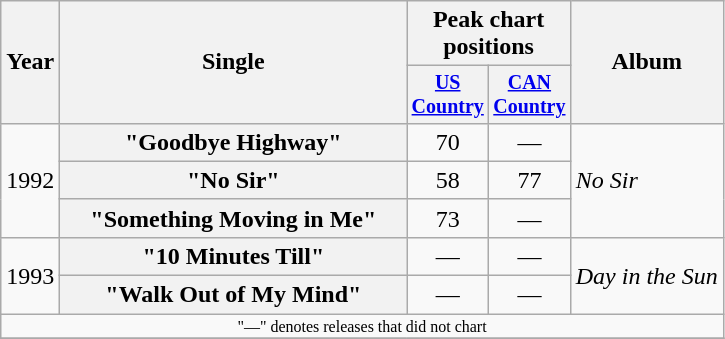<table class="wikitable plainrowheaders" style="text-align:center;">
<tr>
<th rowspan="2">Year</th>
<th rowspan="2" style="width:14em;">Single</th>
<th colspan="2">Peak chart<br>positions</th>
<th rowspan="2">Album</th>
</tr>
<tr style="font-size:smaller;">
<th width="45"><a href='#'>US Country</a></th>
<th width="45"><a href='#'>CAN Country</a></th>
</tr>
<tr>
<td rowspan="3">1992</td>
<th scope="row">"Goodbye Highway"</th>
<td>70</td>
<td>—</td>
<td align="left" rowspan="3"><em>No Sir</em></td>
</tr>
<tr>
<th scope="row">"No Sir"</th>
<td>58</td>
<td>77</td>
</tr>
<tr>
<th scope="row">"Something Moving in Me"</th>
<td>73</td>
<td>—</td>
</tr>
<tr>
<td rowspan="2">1993</td>
<th scope="row">"10 Minutes Till"</th>
<td>—</td>
<td>—</td>
<td rowspan="2" align="left"><em>Day in the Sun</em></td>
</tr>
<tr>
<th scope="row">"Walk Out of My Mind"</th>
<td>—</td>
<td>—</td>
</tr>
<tr>
<td colspan="5" style="font-size:8pt">"—" denotes releases that did not chart</td>
</tr>
<tr>
</tr>
</table>
